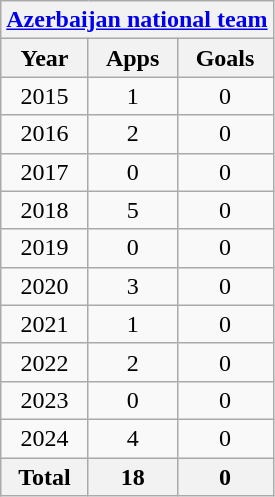<table class="wikitable" style="text-align:center">
<tr>
<th colspan=3><a href='#'>Azerbaijan national team</a></th>
</tr>
<tr>
<th>Year</th>
<th>Apps</th>
<th>Goals</th>
</tr>
<tr>
<td>2015</td>
<td>1</td>
<td>0</td>
</tr>
<tr>
<td>2016</td>
<td>2</td>
<td>0</td>
</tr>
<tr>
<td>2017</td>
<td>0</td>
<td>0</td>
</tr>
<tr>
<td>2018</td>
<td>5</td>
<td>0</td>
</tr>
<tr>
<td>2019</td>
<td>0</td>
<td>0</td>
</tr>
<tr>
<td>2020</td>
<td>3</td>
<td>0</td>
</tr>
<tr>
<td>2021</td>
<td>1</td>
<td>0</td>
</tr>
<tr>
<td>2022</td>
<td>2</td>
<td>0</td>
</tr>
<tr>
<td>2023</td>
<td>0</td>
<td>0</td>
</tr>
<tr>
<td>2024</td>
<td>4</td>
<td>0</td>
</tr>
<tr>
<th>Total</th>
<th>18</th>
<th>0</th>
</tr>
</table>
